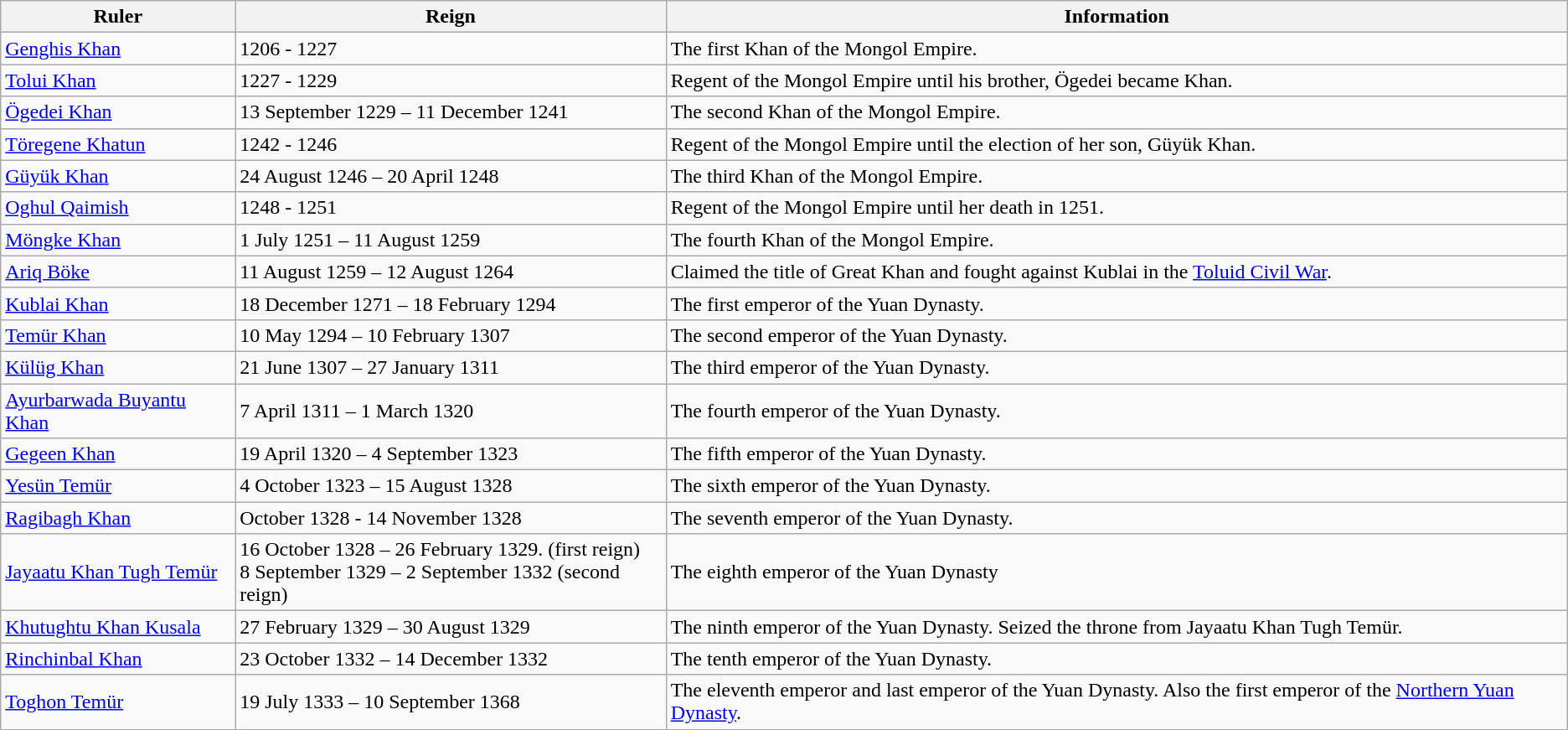<table class="wikitable">
<tr>
<th>Ruler</th>
<th>Reign</th>
<th>Information</th>
</tr>
<tr>
<td><a href='#'>Genghis Khan</a></td>
<td>1206 - 1227</td>
<td>The first Khan of the Mongol Empire.</td>
</tr>
<tr>
<td><a href='#'>Tolui Khan</a></td>
<td>1227 - 1229</td>
<td>Regent of the Mongol Empire until his brother, Ögedei became Khan.</td>
</tr>
<tr>
<td><a href='#'>Ögedei Khan</a></td>
<td>13 September 1229 – 11 December 1241</td>
<td>The second Khan of the Mongol Empire.</td>
</tr>
<tr>
<td><a href='#'>Töregene Khatun</a></td>
<td>1242 - 1246</td>
<td>Regent of the Mongol Empire until the election of her son, Güyük Khan.</td>
</tr>
<tr>
<td><a href='#'>Güyük Khan</a></td>
<td>24 August 1246 – 20 April 1248</td>
<td>The third Khan of the Mongol Empire.</td>
</tr>
<tr>
<td><a href='#'>Oghul Qaimish</a></td>
<td>1248 - 1251</td>
<td>Regent of the Mongol Empire until her death in 1251.</td>
</tr>
<tr>
<td><a href='#'>Möngke Khan</a></td>
<td>1 July 1251 – 11 August 1259</td>
<td>The fourth Khan of the Mongol Empire.</td>
</tr>
<tr>
<td><a href='#'>Ariq Böke</a></td>
<td>11 August 1259 – 12 August 1264</td>
<td>Claimed the title of Great Khan and fought against Kublai in the <a href='#'>Toluid Civil War</a>.</td>
</tr>
<tr>
<td><a href='#'>Kublai Khan</a></td>
<td>18 December 1271 – 18 February 1294</td>
<td>The first emperor of the Yuan Dynasty.</td>
</tr>
<tr>
<td><a href='#'>Temür Khan</a></td>
<td>10 May 1294 – 10 February 1307</td>
<td>The second emperor of the Yuan Dynasty.</td>
</tr>
<tr>
<td><a href='#'>Külüg Khan</a></td>
<td>21 June 1307 – 27 January 1311</td>
<td>The third emperor of the Yuan Dynasty.</td>
</tr>
<tr>
<td><a href='#'>Ayurbarwada Buyantu Khan</a></td>
<td>7 April 1311 – 1 March 1320</td>
<td>The fourth emperor of the Yuan Dynasty.</td>
</tr>
<tr>
<td><a href='#'>Gegeen Khan</a></td>
<td>19 April 1320 – 4 September 1323</td>
<td>The fifth emperor of the Yuan Dynasty.</td>
</tr>
<tr>
<td><a href='#'>Yesün Temür</a></td>
<td>4 October 1323 – 15 August 1328</td>
<td>The sixth emperor of the Yuan Dynasty.</td>
</tr>
<tr>
<td><a href='#'>Ragibagh Khan</a></td>
<td>October 1328 - 14 November 1328</td>
<td>The seventh emperor of the Yuan Dynasty.</td>
</tr>
<tr>
<td><a href='#'>Jayaatu Khan Tugh Temür</a></td>
<td>16 October 1328 – 26 February 1329. (first reign)<br>8 September 1329 – 2 September 1332 (second reign)</td>
<td>The eighth emperor of the Yuan Dynasty</td>
</tr>
<tr>
<td><a href='#'>Khutughtu Khan Kusala</a></td>
<td>27 February 1329 – 30 August 1329</td>
<td>The ninth emperor of the Yuan Dynasty. Seized the throne from Jayaatu Khan Tugh Temür.</td>
</tr>
<tr>
<td><a href='#'>Rinchinbal Khan</a></td>
<td>23 October 1332 – 14 December 1332</td>
<td>The tenth emperor of the Yuan Dynasty.</td>
</tr>
<tr>
<td><a href='#'>Toghon Temür</a></td>
<td>19 July 1333 – 10 September 1368</td>
<td>The eleventh emperor and last emperor of the Yuan Dynasty. Also the first emperor of the <a href='#'>Northern Yuan Dynasty</a>.</td>
</tr>
</table>
